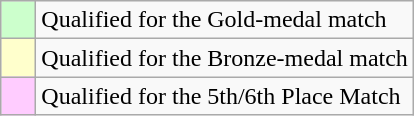<table class="wikitable">
<tr>
<td bgcolor="ccffcc">    </td>
<td>Qualified for the Gold-medal match</td>
</tr>
<tr>
<td bgcolor="ffffcc">    </td>
<td>Qualified for the Bronze-medal match</td>
</tr>
<tr>
<td bgcolor="ffccff">    </td>
<td>Qualified for the 5th/6th Place Match</td>
</tr>
</table>
